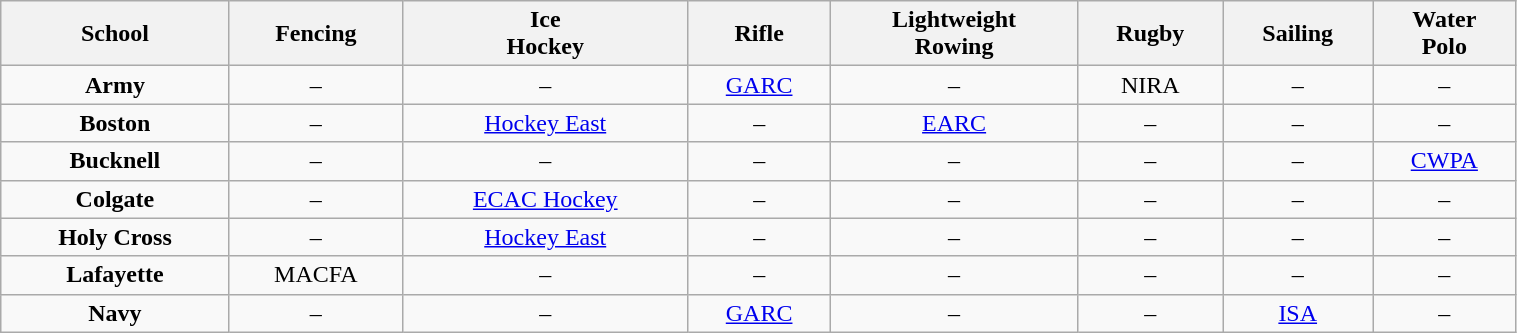<table class="wikitable sortable" style="text-align:center; width:80%;">
<tr>
<th scope="col">School</th>
<th>Fencing</th>
<th>Ice<br>Hockey</th>
<th>Rifle</th>
<th>Lightweight<br>Rowing</th>
<th>Rugby</th>
<th>Sailing</th>
<th>Water<br>Polo</th>
</tr>
<tr>
<td><strong>Army</strong></td>
<td>–</td>
<td>–</td>
<td><a href='#'>GARC</a></td>
<td>–</td>
<td>NIRA</td>
<td>–</td>
<td>–</td>
</tr>
<tr>
<td><strong>Boston</strong></td>
<td>–</td>
<td><a href='#'>Hockey East</a></td>
<td>–</td>
<td><a href='#'>EARC</a></td>
<td>–</td>
<td>–</td>
<td>–</td>
</tr>
<tr>
<td><strong>Bucknell</strong></td>
<td>–</td>
<td>–</td>
<td>–</td>
<td>–</td>
<td>–</td>
<td>–</td>
<td><a href='#'>CWPA</a></td>
</tr>
<tr>
<td><strong>Colgate</strong></td>
<td>–</td>
<td><a href='#'>ECAC Hockey</a></td>
<td>–</td>
<td>–</td>
<td>–</td>
<td>–</td>
<td>–</td>
</tr>
<tr>
<td><strong>Holy Cross</strong></td>
<td>–</td>
<td><a href='#'>Hockey East</a></td>
<td>–</td>
<td>–</td>
<td>–</td>
<td>–</td>
<td>–</td>
</tr>
<tr>
<td><strong>Lafayette</strong></td>
<td>MACFA</td>
<td>–</td>
<td>–</td>
<td>–</td>
<td>–</td>
<td>–</td>
<td>–</td>
</tr>
<tr>
<td><strong>Navy</strong></td>
<td>–</td>
<td>–</td>
<td><a href='#'>GARC</a></td>
<td>–</td>
<td>–</td>
<td><a href='#'>ISA</a></td>
<td>–</td>
</tr>
</table>
